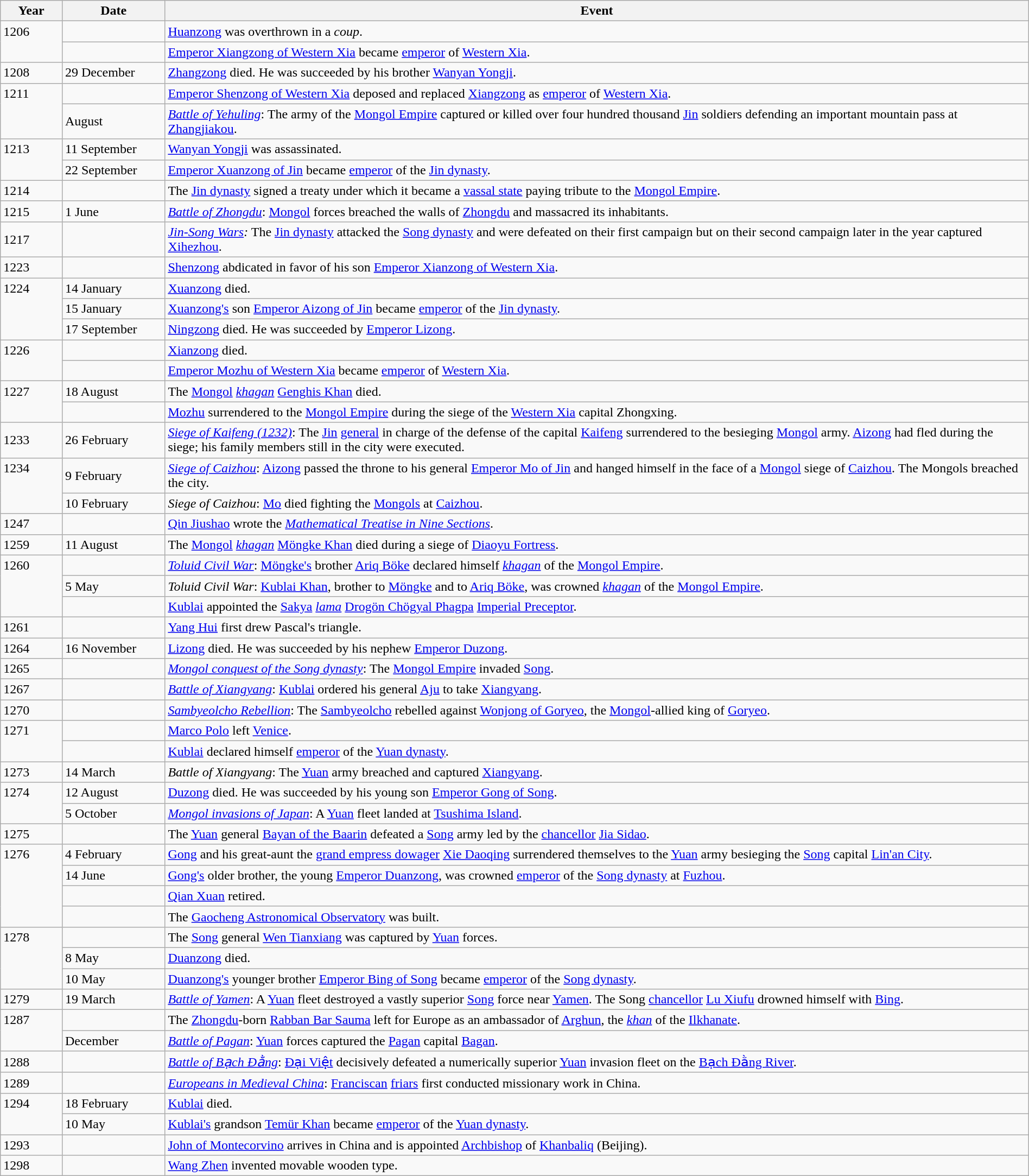<table class="wikitable" width="100%">
<tr>
<th style="width:6%">Year</th>
<th style="width:10%">Date</th>
<th>Event</th>
</tr>
<tr>
<td rowspan="2" valign="top">1206</td>
<td></td>
<td><a href='#'>Huanzong</a> was overthrown in a <em>coup</em>.</td>
</tr>
<tr>
<td></td>
<td><a href='#'>Emperor Xiangzong of Western Xia</a> became <a href='#'>emperor</a> of <a href='#'>Western Xia</a>.</td>
</tr>
<tr>
<td>1208</td>
<td>29 December</td>
<td><a href='#'>Zhangzong</a> died.  He was succeeded by his brother <a href='#'>Wanyan Yongji</a>.</td>
</tr>
<tr>
<td rowspan="2" valign="top">1211</td>
<td></td>
<td><a href='#'>Emperor Shenzong of Western Xia</a> deposed and replaced <a href='#'>Xiangzong</a> as <a href='#'>emperor</a> of <a href='#'>Western Xia</a>.</td>
</tr>
<tr>
<td>August</td>
<td><em><a href='#'>Battle of Yehuling</a></em>: The army of the <a href='#'>Mongol Empire</a> captured or killed over four hundred thousand <a href='#'>Jin</a> soldiers defending an important mountain pass at <a href='#'>Zhangjiakou</a>.</td>
</tr>
<tr>
<td rowspan="2" valign="top">1213</td>
<td>11 September</td>
<td><a href='#'>Wanyan Yongji</a> was assassinated.</td>
</tr>
<tr>
<td>22 September</td>
<td><a href='#'>Emperor Xuanzong of Jin</a> became <a href='#'>emperor</a> of the <a href='#'>Jin dynasty</a>.</td>
</tr>
<tr>
<td>1214</td>
<td></td>
<td>The <a href='#'>Jin dynasty</a> signed a treaty under which it became a <a href='#'>vassal state</a> paying tribute to the <a href='#'>Mongol Empire</a>.</td>
</tr>
<tr>
<td>1215</td>
<td>1 June</td>
<td><em><a href='#'>Battle of Zhongdu</a></em>: <a href='#'>Mongol</a> forces breached the walls of <a href='#'>Zhongdu</a> and massacred its inhabitants.</td>
</tr>
<tr>
<td>1217</td>
<td></td>
<td><em><a href='#'>Jin-Song Wars</a>:</em> The <a href='#'>Jin dynasty</a> attacked the <a href='#'>Song dynasty</a> and were defeated on their first campaign but on their second campaign later in the year captured <a href='#'>Xihezhou</a>.</td>
</tr>
<tr>
<td>1223</td>
<td></td>
<td><a href='#'>Shenzong</a> abdicated in favor of his son <a href='#'>Emperor Xianzong of Western Xia</a>.</td>
</tr>
<tr>
<td rowspan="3" valign="top">1224</td>
<td>14 January</td>
<td><a href='#'>Xuanzong</a> died.</td>
</tr>
<tr>
<td>15 January</td>
<td><a href='#'>Xuanzong's</a> son <a href='#'>Emperor Aizong of Jin</a> became <a href='#'>emperor</a> of the <a href='#'>Jin dynasty</a>.</td>
</tr>
<tr>
<td>17 September</td>
<td><a href='#'>Ningzong</a> died.  He was succeeded by <a href='#'>Emperor Lizong</a>.</td>
</tr>
<tr>
<td rowspan="2" valign="top">1226</td>
<td></td>
<td><a href='#'>Xianzong</a> died.</td>
</tr>
<tr>
<td></td>
<td><a href='#'>Emperor Mozhu of Western Xia</a> became <a href='#'>emperor</a> of <a href='#'>Western Xia</a>.</td>
</tr>
<tr>
<td rowspan="2" valign="top">1227</td>
<td>18 August</td>
<td>The <a href='#'>Mongol</a> <em><a href='#'>khagan</a></em> <a href='#'>Genghis Khan</a> died.</td>
</tr>
<tr>
<td></td>
<td><a href='#'>Mozhu</a> surrendered to the <a href='#'>Mongol Empire</a> during the siege of the <a href='#'>Western Xia</a> capital Zhongxing.</td>
</tr>
<tr>
<td>1233</td>
<td>26 February</td>
<td><em><a href='#'>Siege of Kaifeng (1232)</a></em>: The <a href='#'>Jin</a> <a href='#'>general</a> in charge of the defense of the capital <a href='#'>Kaifeng</a> surrendered to the besieging <a href='#'>Mongol</a> army.  <a href='#'>Aizong</a> had fled during the siege; his family members still in the city were executed.</td>
</tr>
<tr>
<td rowspan="2" valign="top">1234</td>
<td>9 February</td>
<td><em><a href='#'>Siege of Caizhou</a></em>: <a href='#'>Aizong</a> passed the throne to his general <a href='#'>Emperor Mo of Jin</a> and hanged himself in the face of a <a href='#'>Mongol</a> siege of <a href='#'>Caizhou</a>.  The Mongols breached the city.</td>
</tr>
<tr>
<td>10 February</td>
<td><em>Siege of Caizhou</em>: <a href='#'>Mo</a> died fighting the <a href='#'>Mongols</a> at <a href='#'>Caizhou</a>.</td>
</tr>
<tr>
<td>1247</td>
<td></td>
<td><a href='#'>Qin Jiushao</a> wrote the <em><a href='#'>Mathematical Treatise in Nine Sections</a></em>.</td>
</tr>
<tr>
<td>1259</td>
<td>11 August</td>
<td>The <a href='#'>Mongol</a> <em><a href='#'>khagan</a></em> <a href='#'>Möngke Khan</a> died during a siege of <a href='#'>Diaoyu Fortress</a>.</td>
</tr>
<tr>
<td rowspan="3" valign="top">1260</td>
<td></td>
<td><em><a href='#'>Toluid Civil War</a></em>: <a href='#'>Möngke's</a> brother <a href='#'>Ariq Böke</a> declared himself <em><a href='#'>khagan</a></em> of the <a href='#'>Mongol Empire</a>.</td>
</tr>
<tr>
<td>5 May</td>
<td><em>Toluid Civil War</em>: <a href='#'>Kublai Khan</a>, brother to <a href='#'>Möngke</a> and to <a href='#'>Ariq Böke</a>, was crowned <em><a href='#'>khagan</a></em> of the <a href='#'>Mongol Empire</a>.</td>
</tr>
<tr>
<td></td>
<td><a href='#'>Kublai</a> appointed the <a href='#'>Sakya</a> <em><a href='#'>lama</a></em> <a href='#'>Drogön Chögyal Phagpa</a> <a href='#'>Imperial Preceptor</a>.</td>
</tr>
<tr>
<td>1261</td>
<td></td>
<td><a href='#'>Yang Hui</a> first drew Pascal's triangle.</td>
</tr>
<tr>
<td>1264</td>
<td>16 November</td>
<td><a href='#'>Lizong</a> died.  He was succeeded by his nephew <a href='#'>Emperor Duzong</a>.</td>
</tr>
<tr>
<td>1265</td>
<td></td>
<td><em><a href='#'>Mongol conquest of the Song dynasty</a></em>: The <a href='#'>Mongol Empire</a> invaded <a href='#'>Song</a>.</td>
</tr>
<tr>
<td>1267</td>
<td></td>
<td><em><a href='#'>Battle of Xiangyang</a></em>: <a href='#'>Kublai</a> ordered his general <a href='#'>Aju</a> to take <a href='#'>Xiangyang</a>.</td>
</tr>
<tr>
<td>1270</td>
<td></td>
<td><em><a href='#'>Sambyeolcho Rebellion</a></em>: The <a href='#'>Sambyeolcho</a> rebelled against <a href='#'>Wonjong of Goryeo</a>, the <a href='#'>Mongol</a>-allied king of <a href='#'>Goryeo</a>.</td>
</tr>
<tr>
<td rowspan="2" valign="top">1271</td>
<td></td>
<td><a href='#'>Marco Polo</a> left <a href='#'>Venice</a>.</td>
</tr>
<tr>
<td></td>
<td><a href='#'>Kublai</a> declared himself <a href='#'>emperor</a> of the <a href='#'>Yuan dynasty</a>.</td>
</tr>
<tr>
<td>1273</td>
<td>14 March</td>
<td><em>Battle of Xiangyang</em>: The <a href='#'>Yuan</a> army breached and captured <a href='#'>Xiangyang</a>.</td>
</tr>
<tr>
<td rowspan="2" valign="top">1274</td>
<td>12 August</td>
<td><a href='#'>Duzong</a> died.  He was succeeded by his young son <a href='#'>Emperor Gong of Song</a>.</td>
</tr>
<tr>
<td>5 October</td>
<td><em><a href='#'>Mongol invasions of Japan</a></em>: A <a href='#'>Yuan</a> fleet landed at <a href='#'>Tsushima Island</a>.</td>
</tr>
<tr>
<td>1275</td>
<td></td>
<td>The <a href='#'>Yuan</a> general <a href='#'>Bayan of the Baarin</a> defeated a <a href='#'>Song</a> army led by the <a href='#'>chancellor</a> <a href='#'>Jia Sidao</a>.</td>
</tr>
<tr>
<td rowspan="4" valign="top">1276</td>
<td>4 February</td>
<td><a href='#'>Gong</a> and his great-aunt the <a href='#'>grand empress dowager</a> <a href='#'>Xie Daoqing</a> surrendered themselves to the <a href='#'>Yuan</a> army besieging the <a href='#'>Song</a> capital <a href='#'>Lin'an City</a>.</td>
</tr>
<tr>
<td>14 June</td>
<td><a href='#'>Gong's</a> older brother, the young <a href='#'>Emperor Duanzong</a>, was crowned <a href='#'>emperor</a> of the <a href='#'>Song dynasty</a> at <a href='#'>Fuzhou</a>.</td>
</tr>
<tr>
<td></td>
<td><a href='#'>Qian Xuan</a> retired.</td>
</tr>
<tr>
<td></td>
<td>The <a href='#'>Gaocheng Astronomical Observatory</a> was built.</td>
</tr>
<tr>
<td rowspan="3" valign="top">1278</td>
<td></td>
<td>The <a href='#'>Song</a> general <a href='#'>Wen Tianxiang</a> was captured by <a href='#'>Yuan</a> forces.</td>
</tr>
<tr>
<td>8 May</td>
<td><a href='#'>Duanzong</a> died.</td>
</tr>
<tr>
<td>10 May</td>
<td><a href='#'>Duanzong's</a> younger brother <a href='#'>Emperor Bing of Song</a> became <a href='#'>emperor</a> of the <a href='#'>Song dynasty</a>.</td>
</tr>
<tr>
<td>1279</td>
<td>19 March</td>
<td><em><a href='#'>Battle of Yamen</a></em>: A <a href='#'>Yuan</a> fleet destroyed a vastly superior <a href='#'>Song</a> force near <a href='#'>Yamen</a>.  The Song <a href='#'>chancellor</a> <a href='#'>Lu Xiufu</a> drowned himself with <a href='#'>Bing</a>.</td>
</tr>
<tr>
<td rowspan="2" valign="top">1287</td>
<td></td>
<td>The <a href='#'>Zhongdu</a>-born <a href='#'>Rabban Bar Sauma</a> left for Europe as an ambassador of <a href='#'>Arghun</a>, the <em><a href='#'>khan</a></em> of the <a href='#'>Ilkhanate</a>.</td>
</tr>
<tr>
<td>December</td>
<td><em><a href='#'>Battle of Pagan</a></em>: <a href='#'>Yuan</a> forces captured the <a href='#'>Pagan</a> capital <a href='#'>Bagan</a>.</td>
</tr>
<tr>
<td>1288</td>
<td></td>
<td><em><a href='#'>Battle of Bạch Đằng</a></em>: <a href='#'>Đại Việt</a> decisively defeated a numerically superior <a href='#'>Yuan</a> invasion fleet on the <a href='#'>Bạch Đằng River</a>.</td>
</tr>
<tr>
<td>1289</td>
<td></td>
<td><em><a href='#'>Europeans in Medieval China</a></em>: <a href='#'>Franciscan</a> <a href='#'>friars</a> first conducted missionary work in China.</td>
</tr>
<tr>
<td rowspan="2" valign="top">1294</td>
<td>18 February</td>
<td><a href='#'>Kublai</a> died.</td>
</tr>
<tr>
<td>10 May</td>
<td><a href='#'>Kublai's</a> grandson <a href='#'>Temür Khan</a> became <a href='#'>emperor</a> of the <a href='#'>Yuan dynasty</a>.</td>
</tr>
<tr>
<td>1293</td>
<td></td>
<td><a href='#'>John of Montecorvino</a> arrives in China and is appointed <a href='#'>Archbishop</a> of <a href='#'>Khanbaliq</a> (Beijing).</td>
</tr>
<tr>
<td>1298</td>
<td></td>
<td><a href='#'>Wang Zhen</a> invented movable wooden type.</td>
</tr>
</table>
